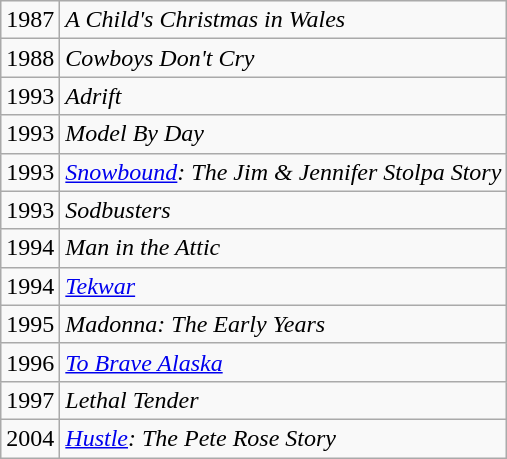<table class="wikitable">
<tr>
<td>1987</td>
<td><em>A Child's Christmas in Wales</em></td>
</tr>
<tr>
<td>1988</td>
<td><em>Cowboys Don't Cry</em></td>
</tr>
<tr>
<td>1993</td>
<td><em>Adrift</em><br></td>
</tr>
<tr>
<td>1993</td>
<td><em>Model By Day</em><br></td>
</tr>
<tr>
<td>1993</td>
<td><em><a href='#'>Snowbound</a>: The Jim & Jennifer Stolpa Story</em><br></td>
</tr>
<tr>
<td>1993</td>
<td><em>Sodbusters</em><br></td>
</tr>
<tr>
<td>1994</td>
<td><em>Man in the Attic</em></td>
</tr>
<tr>
<td>1994</td>
<td><em><a href='#'>Tekwar</a></em><br></td>
</tr>
<tr>
<td>1995</td>
<td><em>Madonna: The Early Years</em></td>
</tr>
<tr>
<td>1996</td>
<td><em><a href='#'>To Brave Alaska</a></em><br></td>
</tr>
<tr>
<td>1997</td>
<td><em>Lethal Tender</em></td>
</tr>
<tr>
<td>2004</td>
<td><em><a href='#'>Hustle</a>: The Pete Rose Story</em></td>
</tr>
</table>
